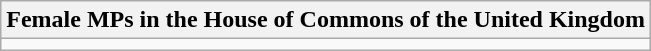<table class="wikitable">
<tr>
<th>Female MPs in the House of Commons of the United Kingdom</th>
</tr>
<tr>
<td></td>
</tr>
</table>
